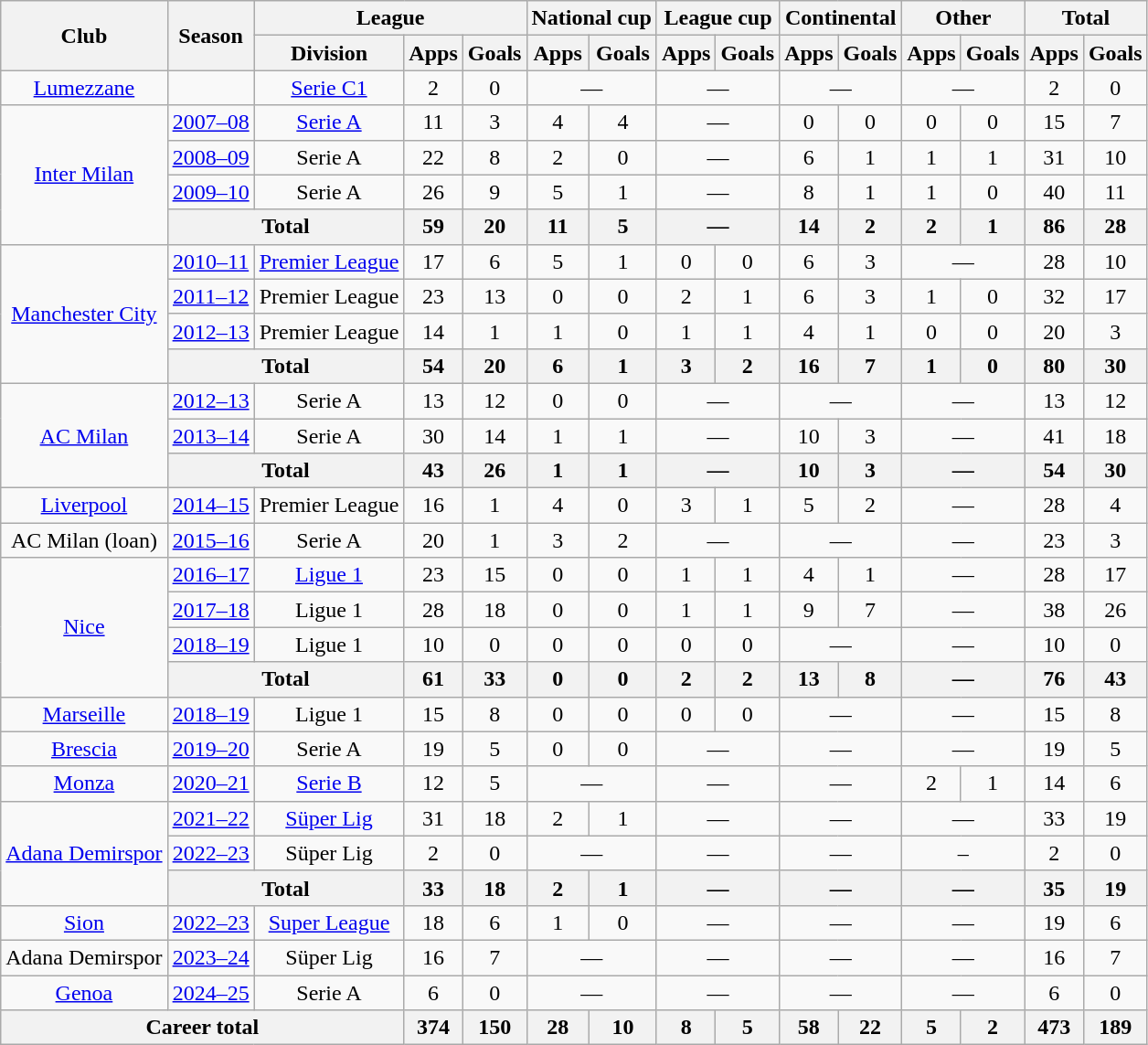<table class="wikitable" style="text-align:center">
<tr>
<th rowspan="2">Club</th>
<th rowspan="2">Season</th>
<th colspan="3">League</th>
<th colspan="2">National cup</th>
<th colspan="2">League cup</th>
<th colspan="2">Continental</th>
<th colspan="2">Other</th>
<th colspan="2">Total</th>
</tr>
<tr>
<th>Division</th>
<th>Apps</th>
<th>Goals</th>
<th>Apps</th>
<th>Goals</th>
<th>Apps</th>
<th>Goals</th>
<th>Apps</th>
<th>Goals</th>
<th>Apps</th>
<th>Goals</th>
<th>Apps</th>
<th>Goals</th>
</tr>
<tr>
<td><a href='#'>Lumezzane</a></td>
<td></td>
<td><a href='#'>Serie C1</a></td>
<td>2</td>
<td>0</td>
<td colspan="2">—</td>
<td colspan="2">—</td>
<td colspan="2">—</td>
<td colspan="2">—</td>
<td>2</td>
<td>0</td>
</tr>
<tr>
<td rowspan="4"><a href='#'>Inter Milan</a></td>
<td><a href='#'>2007–08</a></td>
<td><a href='#'>Serie A</a></td>
<td>11</td>
<td>3</td>
<td>4</td>
<td>4</td>
<td colspan="2">—</td>
<td>0</td>
<td>0</td>
<td>0</td>
<td>0</td>
<td>15</td>
<td>7</td>
</tr>
<tr>
<td><a href='#'>2008–09</a></td>
<td>Serie A</td>
<td>22</td>
<td>8</td>
<td>2</td>
<td>0</td>
<td colspan="2">—</td>
<td>6</td>
<td>1</td>
<td>1</td>
<td>1</td>
<td>31</td>
<td>10</td>
</tr>
<tr>
<td><a href='#'>2009–10</a></td>
<td>Serie A</td>
<td>26</td>
<td>9</td>
<td>5</td>
<td>1</td>
<td colspan="2">—</td>
<td>8</td>
<td>1</td>
<td>1</td>
<td>0</td>
<td>40</td>
<td>11</td>
</tr>
<tr>
<th colspan="2">Total</th>
<th>59</th>
<th>20</th>
<th>11</th>
<th>5</th>
<th colspan="2">—</th>
<th>14</th>
<th>2</th>
<th>2</th>
<th>1</th>
<th>86</th>
<th>28</th>
</tr>
<tr>
<td rowspan="4"><a href='#'>Manchester City</a></td>
<td><a href='#'>2010–11</a></td>
<td><a href='#'>Premier League</a></td>
<td>17</td>
<td>6</td>
<td>5</td>
<td>1</td>
<td>0</td>
<td>0</td>
<td>6</td>
<td>3</td>
<td colspan="2">—</td>
<td>28</td>
<td>10</td>
</tr>
<tr>
<td><a href='#'>2011–12</a></td>
<td>Premier League</td>
<td>23</td>
<td>13</td>
<td>0</td>
<td>0</td>
<td>2</td>
<td>1</td>
<td>6</td>
<td>3</td>
<td>1</td>
<td>0</td>
<td>32</td>
<td>17</td>
</tr>
<tr>
<td><a href='#'>2012–13</a></td>
<td>Premier League</td>
<td>14</td>
<td>1</td>
<td>1</td>
<td>0</td>
<td>1</td>
<td>1</td>
<td>4</td>
<td>1</td>
<td>0</td>
<td>0</td>
<td>20</td>
<td>3</td>
</tr>
<tr>
<th colspan="2">Total</th>
<th>54</th>
<th>20</th>
<th>6</th>
<th>1</th>
<th>3</th>
<th>2</th>
<th>16</th>
<th>7</th>
<th>1</th>
<th>0</th>
<th>80</th>
<th>30</th>
</tr>
<tr>
<td rowspan="3"><a href='#'>AC Milan</a></td>
<td><a href='#'>2012–13</a></td>
<td>Serie A</td>
<td>13</td>
<td>12</td>
<td>0</td>
<td>0</td>
<td colspan="2">—</td>
<td colspan="2">—</td>
<td colspan="2">—</td>
<td>13</td>
<td>12</td>
</tr>
<tr>
<td><a href='#'>2013–14</a></td>
<td>Serie A</td>
<td>30</td>
<td>14</td>
<td>1</td>
<td>1</td>
<td colspan="2">—</td>
<td>10</td>
<td>3</td>
<td colspan="2">—</td>
<td>41</td>
<td>18</td>
</tr>
<tr>
<th colspan="2">Total</th>
<th>43</th>
<th>26</th>
<th>1</th>
<th>1</th>
<th colspan="2">—</th>
<th>10</th>
<th>3</th>
<th colspan="2">—</th>
<th>54</th>
<th>30</th>
</tr>
<tr>
<td><a href='#'>Liverpool</a></td>
<td><a href='#'>2014–15</a></td>
<td>Premier League</td>
<td>16</td>
<td>1</td>
<td>4</td>
<td>0</td>
<td>3</td>
<td>1</td>
<td>5</td>
<td>2</td>
<td colspan="2">—</td>
<td>28</td>
<td>4</td>
</tr>
<tr>
<td>AC Milan (loan)</td>
<td><a href='#'>2015–16</a></td>
<td>Serie A</td>
<td>20</td>
<td>1</td>
<td>3</td>
<td>2</td>
<td colspan="2">—</td>
<td colspan="2">—</td>
<td colspan="2">—</td>
<td>23</td>
<td>3</td>
</tr>
<tr>
<td rowspan="4"><a href='#'>Nice</a></td>
<td><a href='#'>2016–17</a></td>
<td><a href='#'>Ligue 1</a></td>
<td>23</td>
<td>15</td>
<td>0</td>
<td>0</td>
<td>1</td>
<td>1</td>
<td>4</td>
<td>1</td>
<td colspan="2">—</td>
<td>28</td>
<td>17</td>
</tr>
<tr>
<td><a href='#'>2017–18</a></td>
<td>Ligue 1</td>
<td>28</td>
<td>18</td>
<td>0</td>
<td>0</td>
<td>1</td>
<td>1</td>
<td>9</td>
<td>7</td>
<td colspan="2">—</td>
<td>38</td>
<td>26</td>
</tr>
<tr>
<td><a href='#'>2018–19</a></td>
<td>Ligue 1</td>
<td>10</td>
<td>0</td>
<td>0</td>
<td>0</td>
<td>0</td>
<td>0</td>
<td colspan="2">—</td>
<td colspan="2">—</td>
<td>10</td>
<td>0</td>
</tr>
<tr>
<th colspan="2">Total</th>
<th>61</th>
<th>33</th>
<th>0</th>
<th>0</th>
<th>2</th>
<th>2</th>
<th>13</th>
<th>8</th>
<th colspan="2">—</th>
<th>76</th>
<th>43</th>
</tr>
<tr>
<td><a href='#'>Marseille</a></td>
<td><a href='#'>2018–19</a></td>
<td>Ligue 1</td>
<td>15</td>
<td>8</td>
<td>0</td>
<td>0</td>
<td>0</td>
<td>0</td>
<td colspan="2">—</td>
<td colspan="2">—</td>
<td>15</td>
<td>8</td>
</tr>
<tr>
<td><a href='#'>Brescia</a></td>
<td><a href='#'>2019–20</a></td>
<td>Serie A</td>
<td>19</td>
<td>5</td>
<td>0</td>
<td>0</td>
<td colspan="2">—</td>
<td colspan="2">—</td>
<td colspan="2">—</td>
<td>19</td>
<td>5</td>
</tr>
<tr>
<td><a href='#'>Monza</a></td>
<td><a href='#'>2020–21</a></td>
<td><a href='#'>Serie B</a></td>
<td>12</td>
<td>5</td>
<td colspan="2">—</td>
<td colspan="2">—</td>
<td colspan="2">—</td>
<td>2</td>
<td>1</td>
<td>14</td>
<td>6</td>
</tr>
<tr>
<td rowspan="3"><a href='#'>Adana Demirspor</a></td>
<td><a href='#'>2021–22</a></td>
<td><a href='#'>Süper Lig</a></td>
<td>31</td>
<td>18</td>
<td>2</td>
<td>1</td>
<td colspan="2">—</td>
<td colspan="2">—</td>
<td colspan="2">—</td>
<td>33</td>
<td>19</td>
</tr>
<tr>
<td><a href='#'>2022–23</a></td>
<td>Süper Lig</td>
<td>2</td>
<td>0</td>
<td colspan="2">—</td>
<td colspan="2">—</td>
<td colspan="2">—</td>
<td colspan="2">–</td>
<td>2</td>
<td>0</td>
</tr>
<tr>
<th colspan="2">Total</th>
<th>33</th>
<th>18</th>
<th>2</th>
<th>1</th>
<th colspan="2">—</th>
<th colspan="2">—</th>
<th colspan="2">—</th>
<th>35</th>
<th>19</th>
</tr>
<tr>
<td><a href='#'>Sion</a></td>
<td><a href='#'>2022–23</a></td>
<td><a href='#'>Super League</a></td>
<td>18</td>
<td>6</td>
<td>1</td>
<td>0</td>
<td colspan="2">—</td>
<td colspan="2">—</td>
<td colspan="2">—</td>
<td>19</td>
<td>6</td>
</tr>
<tr>
<td>Adana Demirspor</td>
<td><a href='#'>2023–24</a></td>
<td>Süper Lig</td>
<td>16</td>
<td>7</td>
<td colspan="2">—</td>
<td colspan="2">—</td>
<td colspan="2">—</td>
<td colspan="2">—</td>
<td>16</td>
<td>7</td>
</tr>
<tr>
<td><a href='#'>Genoa</a></td>
<td><a href='#'>2024–25</a></td>
<td>Serie A</td>
<td>6</td>
<td>0</td>
<td colspan="2">—</td>
<td colspan="2">—</td>
<td colspan="2">—</td>
<td colspan="2">—</td>
<td>6</td>
<td>0</td>
</tr>
<tr>
<th colspan="3">Career total</th>
<th>374</th>
<th>150</th>
<th>28</th>
<th>10</th>
<th>8</th>
<th>5</th>
<th>58</th>
<th>22</th>
<th>5</th>
<th>2</th>
<th>473</th>
<th>189</th>
</tr>
</table>
